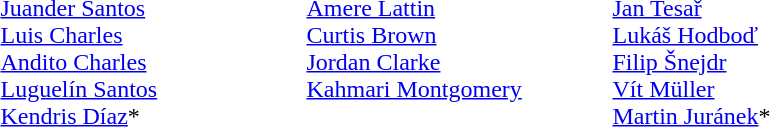<table>
<tr>
<td width=200 valign=top><em></em><br><a href='#'>Juander Santos</a><br><a href='#'>Luis Charles</a><br><a href='#'>Andito Charles</a><br><a href='#'>Luguelín Santos</a><br><a href='#'>Kendris Díaz</a>*</td>
<td width=200 valign=top><em></em><br><a href='#'>Amere Lattin</a><br><a href='#'>Curtis Brown</a><br><a href='#'>Jordan Clarke</a><br><a href='#'>Kahmari Montgomery</a></td>
<td width=200 valign=top><em></em><br><a href='#'>Jan Tesař</a><br><a href='#'>Lukáš Hodboď</a><br><a href='#'>Filip Šnejdr</a><br><a href='#'>Vít Müller</a><br><a href='#'>Martin Juránek</a>*</td>
</tr>
</table>
